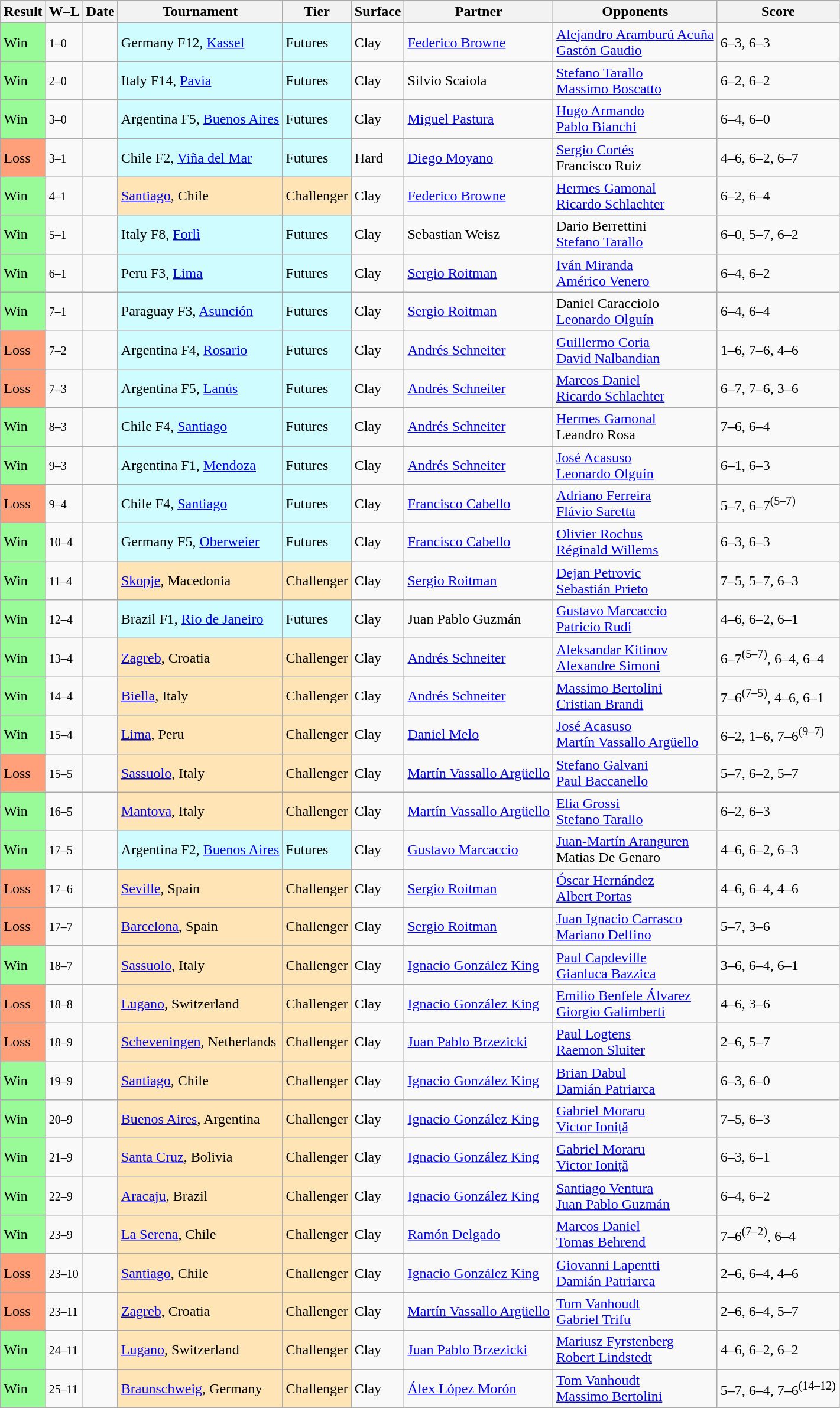<table class="sortable wikitable">
<tr>
<th>Result</th>
<th class="unsortable">W–L</th>
<th>Date</th>
<th>Tournament</th>
<th>Tier</th>
<th>Surface</th>
<th>Partner</th>
<th>Opponents</th>
<th class="unsortable">Score</th>
</tr>
<tr>
<td bgcolor=98FB98>Win</td>
<td><small>1–0</small></td>
<td></td>
<td style="background:#cffcff;">Germany F12, <a href='#'>Kassel</a></td>
<td style="background:#cffcff;">Futures</td>
<td>Clay</td>
<td> <a href='#'>Federico Browne</a></td>
<td> <a href='#'>Alejandro Aramburú Acuña</a> <br>  <a href='#'>Gastón Gaudio</a></td>
<td>6–3, 6–3</td>
</tr>
<tr>
<td bgcolor=98FB98>Win</td>
<td><small>2–0</small></td>
<td></td>
<td style="background:#cffcff;">Italy F14, <a href='#'>Pavia</a></td>
<td style="background:#cffcff;">Futures</td>
<td>Clay</td>
<td> Silvio Scaiola</td>
<td> <a href='#'>Stefano Tarallo</a> <br>  <a href='#'>Massimo Boscatto</a></td>
<td>6–2, 6–2</td>
</tr>
<tr>
<td bgcolor=98FB98>Win</td>
<td><small>3–0</small></td>
<td></td>
<td style="background:#cffcff;">Argentina F5, <a href='#'>Buenos Aires</a></td>
<td style="background:#cffcff;">Futures</td>
<td>Clay</td>
<td> <a href='#'>Miguel Pastura</a></td>
<td> <a href='#'>Hugo Armando</a> <br>  <a href='#'>Pablo Bianchi</a></td>
<td>6–4, 6–0</td>
</tr>
<tr>
<td bgcolor=FFA07A>Loss</td>
<td><small>3–1</small></td>
<td></td>
<td style="background:#cffcff;">Chile F2, <a href='#'>Viña del Mar</a></td>
<td style="background:#cffcff;">Futures</td>
<td>Hard</td>
<td> <a href='#'>Diego Moyano</a></td>
<td> <a href='#'>Sergio Cortés</a> <br>  Francisco Ruiz</td>
<td>4–6, 6–2, 6–7</td>
</tr>
<tr>
<td bgcolor=98FB98>Win</td>
<td><small>4–1</small></td>
<td></td>
<td style="background:moccasin;"><a href='#'>Santiago</a>, Chile</td>
<td style="background:moccasin;">Challenger</td>
<td>Clay</td>
<td> <a href='#'>Federico Browne</a></td>
<td> <a href='#'>Hermes Gamonal</a> <br>  <a href='#'>Ricardo Schlachter</a></td>
<td>6–2, 6–4</td>
</tr>
<tr>
<td bgcolor=98FB98>Win</td>
<td><small>5–1</small></td>
<td></td>
<td style="background:#cffcff;">Italy F8, <a href='#'>Forlì</a></td>
<td style="background:#cffcff;">Futures</td>
<td>Clay</td>
<td> Sebastian Weisz</td>
<td> Dario Berrettini <br>  <a href='#'>Stefano Tarallo</a></td>
<td>6–0, 5–7, 6–2</td>
</tr>
<tr>
<td bgcolor=98FB98>Win</td>
<td><small>6–1</small></td>
<td></td>
<td style="background:#cffcff;">Peru F3, <a href='#'>Lima</a></td>
<td style="background:#cffcff;">Futures</td>
<td>Clay</td>
<td> <a href='#'>Sergio Roitman</a></td>
<td> <a href='#'>Iván Miranda</a> <br>  <a href='#'>Américo Venero</a></td>
<td>6–4, 6–2</td>
</tr>
<tr>
<td bgcolor=98FB98>Win</td>
<td><small>7–1</small></td>
<td></td>
<td style="background:#cffcff;">Paraguay F3, <a href='#'>Asunción</a></td>
<td style="background:#cffcff;">Futures</td>
<td>Clay</td>
<td> <a href='#'>Sergio Roitman</a></td>
<td> Daniel Caracciolo <br>  <a href='#'>Leonardo Olguín</a></td>
<td>6–4, 6–4</td>
</tr>
<tr>
<td bgcolor=FFA07A>Loss</td>
<td><small>7–2</small></td>
<td></td>
<td style="background:#cffcff;">Argentina F4, <a href='#'>Rosario</a></td>
<td style="background:#cffcff;">Futures</td>
<td>Clay</td>
<td> <a href='#'>Andrés Schneiter</a></td>
<td> <a href='#'>Guillermo Coria</a> <br>  <a href='#'>David Nalbandian</a></td>
<td>1–6, 7–6, 4–6</td>
</tr>
<tr>
<td bgcolor=FFA07A>Loss</td>
<td><small>7–3</small></td>
<td></td>
<td style="background:#cffcff;">Argentina F5, <a href='#'>Lanús</a></td>
<td style="background:#cffcff;">Futures</td>
<td>Clay</td>
<td> <a href='#'>Andrés Schneiter</a></td>
<td> <a href='#'>Marcos Daniel</a> <br>  <a href='#'>Ricardo Schlachter</a></td>
<td>6–7, 7–6, 3–6</td>
</tr>
<tr>
<td bgcolor=98FB98>Win</td>
<td><small>8–3</small></td>
<td></td>
<td style="background:#cffcff;">Chile F4, <a href='#'>Santiago</a></td>
<td style="background:#cffcff;">Futures</td>
<td>Clay</td>
<td> <a href='#'>Andrés Schneiter</a></td>
<td> <a href='#'>Hermes Gamonal</a> <br>  Leandro Rosa</td>
<td>7–6, 6–4</td>
</tr>
<tr>
<td bgcolor=98FB98>Win</td>
<td><small>9–3</small></td>
<td></td>
<td style="background:#cffcff;">Argentina F1, <a href='#'>Mendoza</a></td>
<td style="background:#cffcff;">Futures</td>
<td>Clay</td>
<td> <a href='#'>Andrés Schneiter</a></td>
<td> <a href='#'>José Acasuso</a> <br>  <a href='#'>Leonardo Olguín</a></td>
<td>6–1, 6–3</td>
</tr>
<tr>
<td bgcolor=FFA07A>Loss</td>
<td><small>9–4</small></td>
<td></td>
<td style="background:#cffcff;">Chile F4, <a href='#'>Santiago</a></td>
<td style="background:#cffcff;">Futures</td>
<td>Clay</td>
<td> <a href='#'>Francisco Cabello</a></td>
<td> <a href='#'>Adriano Ferreira</a> <br>  <a href='#'>Flávio Saretta</a></td>
<td>5–7, 6–7<sup>(5–7)</sup></td>
</tr>
<tr>
<td bgcolor=98FB98>Win</td>
<td><small>10–4</small></td>
<td></td>
<td style="background:#cffcff;">Germany F5, <a href='#'>Oberweier</a></td>
<td style="background:#cffcff;">Futures</td>
<td>Clay</td>
<td> <a href='#'>Francisco Cabello</a></td>
<td> <a href='#'>Olivier Rochus</a> <br>  <a href='#'>Réginald Willems</a></td>
<td>6–3, 6–3</td>
</tr>
<tr>
<td bgcolor=98FB98>Win</td>
<td><small>11–4</small></td>
<td></td>
<td style="background:moccasin;"><a href='#'>Skopje</a>, Macedonia</td>
<td style="background:moccasin;">Challenger</td>
<td>Clay</td>
<td> <a href='#'>Sergio Roitman</a></td>
<td> <a href='#'>Dejan Petrovic</a> <br>  <a href='#'>Sebastián Prieto</a></td>
<td>7–5, 5–7, 6–3</td>
</tr>
<tr>
<td bgcolor=98FB98>Win</td>
<td><small>12–4</small></td>
<td></td>
<td style="background:#cffcff;">Brazil F1, <a href='#'>Rio de Janeiro</a></td>
<td style="background:#cffcff;">Futures</td>
<td>Clay</td>
<td> Juan Pablo Guzmán</td>
<td> <a href='#'>Gustavo Marcaccio</a> <br>  <a href='#'>Patricio Rudi</a></td>
<td>4–6, 6–2, 6–1</td>
</tr>
<tr>
<td bgcolor=98FB98>Win</td>
<td><small>13–4</small></td>
<td></td>
<td style="background:moccasin;"><a href='#'>Zagreb</a>, Croatia</td>
<td style="background:moccasin;">Challenger</td>
<td>Clay</td>
<td> <a href='#'>Andrés Schneiter</a></td>
<td> <a href='#'>Aleksandar Kitinov</a> <br>  <a href='#'>Alexandre Simoni</a></td>
<td>6–7<sup>(5–7)</sup>, 6–4, 6–4</td>
</tr>
<tr>
<td bgcolor=98FB98>Win</td>
<td><small>14–4</small></td>
<td></td>
<td style="background:moccasin;"><a href='#'>Biella</a>, Italy</td>
<td style="background:moccasin;">Challenger</td>
<td>Clay</td>
<td> <a href='#'>Andrés Schneiter</a></td>
<td> <a href='#'>Massimo Bertolini</a> <br>  <a href='#'>Cristian Brandi</a></td>
<td>7–6<sup>(7–5)</sup>, 4–6, 6–1</td>
</tr>
<tr>
<td bgcolor=98FB98>Win</td>
<td><small>15–4</small></td>
<td></td>
<td style="background:moccasin;"><a href='#'>Lima</a>, Peru</td>
<td style="background:moccasin;">Challenger</td>
<td>Clay</td>
<td> <a href='#'>Daniel Melo</a></td>
<td> <a href='#'>José Acasuso</a> <br>  <a href='#'>Martín Vassallo Argüello</a></td>
<td>6–2, 1–6, 7–6<sup>(9–7)</sup></td>
</tr>
<tr>
<td bgcolor=FFA07A>Loss</td>
<td><small>15–5</small></td>
<td></td>
<td style="background:moccasin;"><a href='#'>Sassuolo</a>, Italy</td>
<td style="background:moccasin;">Challenger</td>
<td>Clay</td>
<td> <a href='#'>Martín Vassallo Argüello</a></td>
<td> <a href='#'>Stefano Galvani</a> <br>  <a href='#'>Paul Baccanello</a></td>
<td>5–7, 6–2, 5–7</td>
</tr>
<tr>
<td bgcolor=98FB98>Win</td>
<td><small>16–5</small></td>
<td></td>
<td style="background:moccasin;"><a href='#'>Mantova</a>, Italy</td>
<td style="background:moccasin;">Challenger</td>
<td>Clay</td>
<td> <a href='#'>Martín Vassallo Argüello</a></td>
<td> <a href='#'>Elia Grossi</a> <br>  <a href='#'>Stefano Tarallo</a></td>
<td>6–2, 6–3</td>
</tr>
<tr>
<td bgcolor=98FB98>Win</td>
<td><small>17–5</small></td>
<td></td>
<td style="background:#cffcff;">Argentina F2, <a href='#'>Buenos Aires</a></td>
<td style="background:#cffcff;">Futures</td>
<td>Clay</td>
<td> <a href='#'>Gustavo Marcaccio</a></td>
<td> <a href='#'>Juan-Martín Aranguren</a> <br>  Matias De Genaro</td>
<td>4–6, 6–2, 6–3</td>
</tr>
<tr>
<td bgcolor=FFA07A>Loss</td>
<td><small>17–6</small></td>
<td></td>
<td style="background:moccasin;"><a href='#'>Seville</a>, Spain</td>
<td style="background:moccasin;">Challenger</td>
<td>Clay</td>
<td> <a href='#'>Sergio Roitman</a></td>
<td> <a href='#'>Óscar Hernández</a> <br>  <a href='#'>Albert Portas</a></td>
<td>4–6, 6–4, 4–6</td>
</tr>
<tr>
<td bgcolor=FFA07A>Loss</td>
<td><small>17–7</small></td>
<td></td>
<td style="background:moccasin;"><a href='#'>Barcelona</a>, Spain</td>
<td style="background:moccasin;">Challenger</td>
<td>Clay</td>
<td> <a href='#'>Sergio Roitman</a></td>
<td> <a href='#'>Juan Ignacio Carrasco</a> <br>  <a href='#'>Mariano Delfino</a></td>
<td>5–7, 3–6</td>
</tr>
<tr>
<td bgcolor=98FB98>Win</td>
<td><small>18–7</small></td>
<td></td>
<td style="background:moccasin;"><a href='#'>Sassuolo</a>, Italy</td>
<td style="background:moccasin;">Challenger</td>
<td>Clay</td>
<td> <a href='#'>Ignacio González King</a></td>
<td> <a href='#'>Paul Capdeville</a> <br>  <a href='#'>Gianluca Bazzica</a></td>
<td>3–6, 6–4, 6–1</td>
</tr>
<tr>
<td bgcolor=FFA07A>Loss</td>
<td><small>18–8</small></td>
<td></td>
<td style="background:moccasin;"><a href='#'>Lugano</a>, Switzerland</td>
<td style="background:moccasin;">Challenger</td>
<td>Clay</td>
<td> <a href='#'>Ignacio González King</a></td>
<td> <a href='#'>Emilio Benfele Álvarez</a> <br>  <a href='#'>Giorgio Galimberti</a></td>
<td>4–6, 3–6</td>
</tr>
<tr>
<td bgcolor=FFA07A>Loss</td>
<td><small>18–9</small></td>
<td></td>
<td style="background:moccasin;"><a href='#'>Scheveningen</a>, Netherlands</td>
<td style="background:moccasin;">Challenger</td>
<td>Clay</td>
<td> <a href='#'>Juan Pablo Brzezicki</a></td>
<td> <a href='#'>Paul Logtens</a> <br>  <a href='#'>Raemon Sluiter</a></td>
<td>2–6, 5–7</td>
</tr>
<tr>
<td bgcolor=98FB98>Win</td>
<td><small>19–9</small></td>
<td></td>
<td style="background:moccasin;"><a href='#'>Santiago</a>, Chile</td>
<td style="background:moccasin;">Challenger</td>
<td>Clay</td>
<td> <a href='#'>Ignacio González King</a></td>
<td> <a href='#'>Brian Dabul</a> <br>  <a href='#'>Damián Patriarca</a></td>
<td>6–3, 6–0</td>
</tr>
<tr>
<td bgcolor=98FB98>Win</td>
<td><small>20–9</small></td>
<td></td>
<td style="background:moccasin;"><a href='#'>Buenos Aires</a>, Argentina</td>
<td style="background:moccasin;">Challenger</td>
<td>Clay</td>
<td> <a href='#'>Ignacio González King</a></td>
<td> <a href='#'>Gabriel Moraru</a> <br>  <a href='#'>Victor Ioniță</a></td>
<td>7–5, 6–3</td>
</tr>
<tr>
<td bgcolor=98FB98>Win</td>
<td><small>21–9</small></td>
<td></td>
<td style="background:moccasin;"><a href='#'>Santa Cruz</a>, Bolivia</td>
<td style="background:moccasin;">Challenger</td>
<td>Clay</td>
<td> <a href='#'>Ignacio González King</a></td>
<td> <a href='#'>Gabriel Moraru</a> <br>  <a href='#'>Victor Ioniță</a></td>
<td>6–3, 6–1</td>
</tr>
<tr>
<td bgcolor=98FB98>Win</td>
<td><small>22–9</small></td>
<td></td>
<td style="background:moccasin;"><a href='#'>Aracaju</a>, Brazil</td>
<td style="background:moccasin;">Challenger</td>
<td>Clay</td>
<td> <a href='#'>Ignacio González King</a></td>
<td> <a href='#'>Santiago Ventura</a> <br>  <a href='#'>Juan Pablo Guzmán</a></td>
<td>6–4, 6–2</td>
</tr>
<tr>
<td bgcolor=98FB98>Win</td>
<td><small>23–9</small></td>
<td></td>
<td style="background:moccasin;"><a href='#'>La Serena</a>, Chile</td>
<td style="background:moccasin;">Challenger</td>
<td>Clay</td>
<td> <a href='#'>Ramón Delgado</a></td>
<td> <a href='#'>Marcos Daniel</a> <br>  <a href='#'>Tomas Behrend</a></td>
<td>7–6<sup>(7–2)</sup>, 6–4</td>
</tr>
<tr>
<td bgcolor=FFA07A>Loss</td>
<td><small>23–10</small></td>
<td></td>
<td style="background:moccasin;"><a href='#'>Santiago</a>, Chile</td>
<td style="background:moccasin;">Challenger</td>
<td>Clay</td>
<td> <a href='#'>Ignacio González King</a></td>
<td> <a href='#'>Giovanni Lapentti</a> <br>  <a href='#'>Damián Patriarca</a></td>
<td>2–6, 6–4, 4–6</td>
</tr>
<tr>
<td bgcolor=FFA07A>Loss</td>
<td><small>23–11</small></td>
<td></td>
<td style="background:moccasin;"><a href='#'>Zagreb</a>, Croatia</td>
<td style="background:moccasin;">Challenger</td>
<td>Clay</td>
<td> <a href='#'>Martín Vassallo Argüello</a></td>
<td> <a href='#'>Tom Vanhoudt</a> <br>  <a href='#'>Gabriel Trifu</a></td>
<td>2–6, 6–4, 5–7</td>
</tr>
<tr>
<td bgcolor=98FB98>Win</td>
<td><small>24–11</small></td>
<td></td>
<td style="background:moccasin;"><a href='#'>Lugano</a>, Switzerland</td>
<td style="background:moccasin;">Challenger</td>
<td>Clay</td>
<td> <a href='#'>Juan Pablo Brzezicki</a></td>
<td> <a href='#'>Mariusz Fyrstenberg</a> <br>  <a href='#'>Robert Lindstedt</a></td>
<td>4–6, 6–2, 6–2</td>
</tr>
<tr>
<td bgcolor=98FB98>Win</td>
<td><small>25–11</small></td>
<td></td>
<td style="background:moccasin;"><a href='#'>Braunschweig</a>, Germany</td>
<td style="background:moccasin;">Challenger</td>
<td>Clay</td>
<td> <a href='#'>Álex López Morón</a></td>
<td> <a href='#'>Tom Vanhoudt</a> <br>  <a href='#'>Massimo Bertolini</a></td>
<td>5–7, 6–4, 7–6<sup>(14–12)</sup></td>
</tr>
</table>
